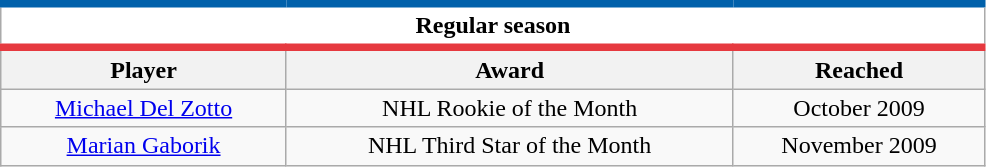<table class="wikitable" width="52%" style="text-align:center">
<tr>
<td colspan="10" style="background:#FFFFFF; border-top:#0161AB 5px solid; border-bottom:#E6393F 5px solid;"><strong>Regular season</strong></td>
</tr>
<tr>
<th>Player</th>
<th>Award</th>
<th>Reached</th>
</tr>
<tr>
<td><a href='#'>Michael Del Zotto</a></td>
<td>NHL Rookie of the Month</td>
<td>October 2009</td>
</tr>
<tr>
<td><a href='#'>Marian Gaborik</a></td>
<td>NHL Third Star of the Month</td>
<td>November 2009</td>
</tr>
</table>
